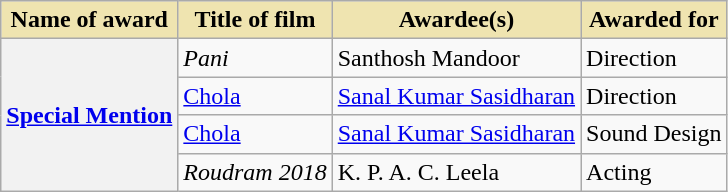<table class="wikitable plainrowheaders">
<tr>
<th style="background-color:#EFE4B0">Name of award</th>
<th style="background-color:#EFE4B0">Title of film</th>
<th style="background-color:#EFE4B0">Awardee(s)</th>
<th style="background-color:#EFE4B0" class="unsortable">Awarded for</th>
</tr>
<tr>
<th scope="row" rowspan="4"><a href='#'>Special Mention</a></th>
<td><em>Pani</em></td>
<td>Santhosh Mandoor</td>
<td>Direction</td>
</tr>
<tr>
<td><a href='#'>Chola</a></td>
<td><a href='#'>Sanal Kumar Sasidharan</a></td>
<td>Direction</td>
</tr>
<tr>
<td><a href='#'>Chola</a></td>
<td><a href='#'>Sanal Kumar Sasidharan</a></td>
<td>Sound Design</td>
</tr>
<tr>
<td><em>Roudram 2018</em></td>
<td>K. P. A. C. Leela</td>
<td>Acting</td>
</tr>
</table>
